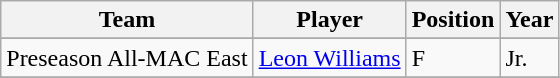<table class="wikitable" border="1">
<tr align=center>
<th style= >Team</th>
<th style= >Player</th>
<th style= >Position</th>
<th style= >Year</th>
</tr>
<tr align="center">
</tr>
<tr>
<td>Preseason All-MAC East</td>
<td><a href='#'>Leon Williams</a></td>
<td>F</td>
<td>Jr.</td>
</tr>
<tr>
</tr>
<tr>
</tr>
</table>
